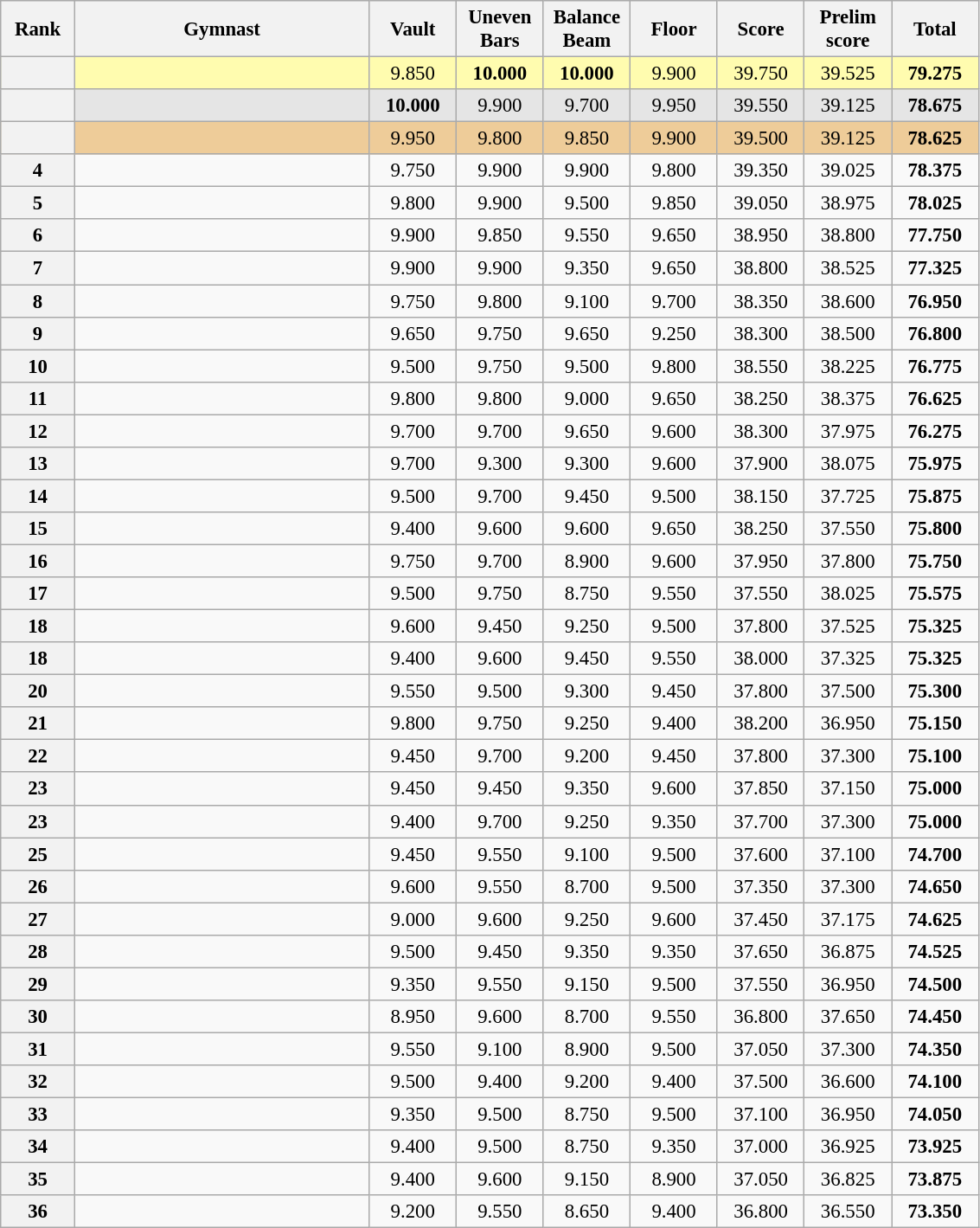<table class="wikitable sortable" style="text-align:center; font-size:95%">
<tr>
<th scope="col" style="width:50px;">Rank</th>
<th scope="col" style="width:220px;">Gymnast</th>
<th scope="col" style="width:60px;">Vault</th>
<th scope="col" style="width:60px;">Uneven<br>Bars</th>
<th scope="col" style="width:60px;">Balance<br>Beam</th>
<th scope="col" style="width:60px;">Floor</th>
<th scope="col" style="width:60px;">Score</th>
<th scope="col" style="width:60px;">Prelim score</th>
<th scope="col" style="width:60px;">Total</th>
</tr>
<tr style="background:#fffcaf;">
<th scope=row style="text-align:center"></th>
<td align=left></td>
<td>9.850</td>
<td><strong>10.000</strong></td>
<td><strong>10.000</strong></td>
<td>9.900</td>
<td>39.750</td>
<td>39.525</td>
<td><strong>79.275</strong></td>
</tr>
<tr style="background:#e5e5e5;">
<th scope=row style="text-align:center"></th>
<td align=left></td>
<td><strong>10.000</strong></td>
<td>9.900</td>
<td>9.700</td>
<td>9.950</td>
<td>39.550</td>
<td>39.125</td>
<td><strong>78.675</strong></td>
</tr>
<tr style="background:#ec9;">
<th scope=row style="text-align:center"></th>
<td align=left></td>
<td>9.950</td>
<td>9.800</td>
<td>9.850</td>
<td>9.900</td>
<td>39.500</td>
<td>39.125</td>
<td><strong>78.625</strong></td>
</tr>
<tr>
<th scope=row style="text-align:center">4</th>
<td align=left></td>
<td>9.750</td>
<td>9.900</td>
<td>9.900</td>
<td>9.800</td>
<td>39.350</td>
<td>39.025</td>
<td><strong>78.375</strong></td>
</tr>
<tr>
<th scope=row style="text-align:center">5</th>
<td align=left></td>
<td>9.800</td>
<td>9.900</td>
<td>9.500</td>
<td>9.850</td>
<td>39.050</td>
<td>38.975</td>
<td><strong>78.025</strong></td>
</tr>
<tr>
<th scope=row style="text-align:center">6</th>
<td align=left></td>
<td>9.900</td>
<td>9.850</td>
<td>9.550</td>
<td>9.650</td>
<td>38.950</td>
<td>38.800</td>
<td><strong>77.750</strong></td>
</tr>
<tr>
<th scope=row style="text-align:center">7</th>
<td align=left></td>
<td>9.900</td>
<td>9.900</td>
<td>9.350</td>
<td>9.650</td>
<td>38.800</td>
<td>38.525</td>
<td><strong>77.325</strong></td>
</tr>
<tr>
<th scope=row style="text-align:center">8</th>
<td align=left></td>
<td>9.750</td>
<td>9.800</td>
<td>9.100</td>
<td>9.700</td>
<td>38.350</td>
<td>38.600</td>
<td><strong>76.950</strong></td>
</tr>
<tr>
<th scope=row style="text-align:center">9</th>
<td align=left></td>
<td>9.650</td>
<td>9.750</td>
<td>9.650</td>
<td>9.250</td>
<td>38.300</td>
<td>38.500</td>
<td><strong>76.800</strong></td>
</tr>
<tr>
<th scope=row style="text-align:center">10</th>
<td align=left></td>
<td>9.500</td>
<td>9.750</td>
<td>9.500</td>
<td>9.800</td>
<td>38.550</td>
<td>38.225</td>
<td><strong>76.775</strong></td>
</tr>
<tr>
<th scope=row style="text-align:center">11</th>
<td align=left></td>
<td>9.800</td>
<td>9.800</td>
<td>9.000</td>
<td>9.650</td>
<td>38.250</td>
<td>38.375</td>
<td><strong>76.625</strong></td>
</tr>
<tr>
<th scope=row style="text-align:center">12</th>
<td align=left></td>
<td>9.700</td>
<td>9.700</td>
<td>9.650</td>
<td>9.600</td>
<td>38.300</td>
<td>37.975</td>
<td><strong>76.275</strong></td>
</tr>
<tr>
<th scope=row style="text-align:center">13</th>
<td align=left></td>
<td>9.700</td>
<td>9.300</td>
<td>9.300</td>
<td>9.600</td>
<td>37.900</td>
<td>38.075</td>
<td><strong>75.975</strong></td>
</tr>
<tr>
<th scope=row style="text-align:center">14</th>
<td align=left></td>
<td>9.500</td>
<td>9.700</td>
<td>9.450</td>
<td>9.500</td>
<td>38.150</td>
<td>37.725</td>
<td><strong>75.875</strong></td>
</tr>
<tr>
<th scope=row style="text-align:center">15</th>
<td align=left></td>
<td>9.400</td>
<td>9.600</td>
<td>9.600</td>
<td>9.650</td>
<td>38.250</td>
<td>37.550</td>
<td><strong>75.800</strong></td>
</tr>
<tr>
<th scope=row style="text-align:center">16</th>
<td align=left></td>
<td>9.750</td>
<td>9.700</td>
<td>8.900</td>
<td>9.600</td>
<td>37.950</td>
<td>37.800</td>
<td><strong>75.750</strong></td>
</tr>
<tr>
<th scope=row style="text-align:center">17</th>
<td align=left></td>
<td>9.500</td>
<td>9.750</td>
<td>8.750</td>
<td>9.550</td>
<td>37.550</td>
<td>38.025</td>
<td><strong>75.575</strong></td>
</tr>
<tr>
<th scope=row style="text-align:center">18</th>
<td align=left></td>
<td>9.600</td>
<td>9.450</td>
<td>9.250</td>
<td>9.500</td>
<td>37.800</td>
<td>37.525</td>
<td><strong>75.325</strong></td>
</tr>
<tr>
<th scope=row style="text-align:center">18</th>
<td align=left></td>
<td>9.400</td>
<td>9.600</td>
<td>9.450</td>
<td>9.550</td>
<td>38.000</td>
<td>37.325</td>
<td><strong>75.325</strong></td>
</tr>
<tr>
<th scope=row style="text-align:center">20</th>
<td align=left></td>
<td>9.550</td>
<td>9.500</td>
<td>9.300</td>
<td>9.450</td>
<td>37.800</td>
<td>37.500</td>
<td><strong>75.300</strong></td>
</tr>
<tr>
<th scope=row style="text-align:center">21</th>
<td align=left></td>
<td>9.800</td>
<td>9.750</td>
<td>9.250</td>
<td>9.400</td>
<td>38.200</td>
<td>36.950</td>
<td><strong>75.150</strong></td>
</tr>
<tr>
<th scope=row style="text-align:center">22</th>
<td align=left></td>
<td>9.450</td>
<td>9.700</td>
<td>9.200</td>
<td>9.450</td>
<td>37.800</td>
<td>37.300</td>
<td><strong>75.100</strong></td>
</tr>
<tr>
<th scope=row style="text-align:center">23</th>
<td align=left></td>
<td>9.450</td>
<td>9.450</td>
<td>9.350</td>
<td>9.600</td>
<td>37.850</td>
<td>37.150</td>
<td><strong>75.000</strong></td>
</tr>
<tr>
<th scope=row style="text-align:center">23</th>
<td align=left></td>
<td>9.400</td>
<td>9.700</td>
<td>9.250</td>
<td>9.350</td>
<td>37.700</td>
<td>37.300</td>
<td><strong>75.000</strong></td>
</tr>
<tr>
<th scope=row style="text-align:center">25</th>
<td align=left></td>
<td>9.450</td>
<td>9.550</td>
<td>9.100</td>
<td>9.500</td>
<td>37.600</td>
<td>37.100</td>
<td><strong>74.700</strong></td>
</tr>
<tr>
<th scope=row style="text-align:center">26</th>
<td align=left></td>
<td>9.600</td>
<td>9.550</td>
<td>8.700</td>
<td>9.500</td>
<td>37.350</td>
<td>37.300</td>
<td><strong>74.650</strong></td>
</tr>
<tr>
<th scope=row style="text-align:center">27</th>
<td align=left></td>
<td>9.000</td>
<td>9.600</td>
<td>9.250</td>
<td>9.600</td>
<td>37.450</td>
<td>37.175</td>
<td><strong>74.625</strong></td>
</tr>
<tr>
<th scope=row style="text-align:center">28</th>
<td align=left></td>
<td>9.500</td>
<td>9.450</td>
<td>9.350</td>
<td>9.350</td>
<td>37.650</td>
<td>36.875</td>
<td><strong>74.525</strong></td>
</tr>
<tr>
<th scope=row style="text-align:center">29</th>
<td align=left></td>
<td>9.350</td>
<td>9.550</td>
<td>9.150</td>
<td>9.500</td>
<td>37.550</td>
<td>36.950</td>
<td><strong>74.500</strong></td>
</tr>
<tr>
<th scope=row style="text-align:center">30</th>
<td align=left></td>
<td>8.950</td>
<td>9.600</td>
<td>8.700</td>
<td>9.550</td>
<td>36.800</td>
<td>37.650</td>
<td><strong>74.450</strong></td>
</tr>
<tr>
<th scope=row style="text-align:center">31</th>
<td align=left></td>
<td>9.550</td>
<td>9.100</td>
<td>8.900</td>
<td>9.500</td>
<td>37.050</td>
<td>37.300</td>
<td><strong>74.350</strong></td>
</tr>
<tr>
<th scope=row style="text-align:center">32</th>
<td align=left></td>
<td>9.500</td>
<td>9.400</td>
<td>9.200</td>
<td>9.400</td>
<td>37.500</td>
<td>36.600</td>
<td><strong>74.100</strong></td>
</tr>
<tr>
<th scope=row style="text-align:center">33</th>
<td align=left></td>
<td>9.350</td>
<td>9.500</td>
<td>8.750</td>
<td>9.500</td>
<td>37.100</td>
<td>36.950</td>
<td><strong>74.050</strong></td>
</tr>
<tr>
<th scope=row style="text-align:center">34</th>
<td align=left></td>
<td>9.400</td>
<td>9.500</td>
<td>8.750</td>
<td>9.350</td>
<td>37.000</td>
<td>36.925</td>
<td><strong>73.925</strong></td>
</tr>
<tr>
<th scope=row style="text-align:center">35</th>
<td align=left></td>
<td>9.400</td>
<td>9.600</td>
<td>9.150</td>
<td>8.900</td>
<td>37.050</td>
<td>36.825</td>
<td><strong>73.875</strong></td>
</tr>
<tr>
<th scope=row style="text-align:center">36</th>
<td align=left></td>
<td>9.200</td>
<td>9.550</td>
<td>8.650</td>
<td>9.400</td>
<td>36.800</td>
<td>36.550</td>
<td><strong>73.350</strong></td>
</tr>
</table>
